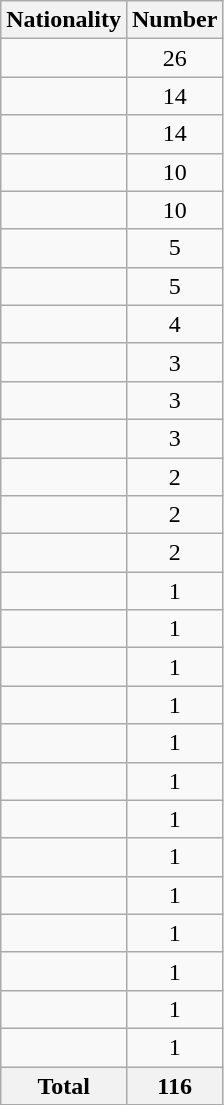<table class="wikitable sortable">
<tr>
<th>Nationality</th>
<th>Number</th>
</tr>
<tr>
<td></td>
<td align=center>26</td>
</tr>
<tr>
<td></td>
<td align=center>14</td>
</tr>
<tr>
<td></td>
<td align=center>14</td>
</tr>
<tr>
<td></td>
<td align=center>10</td>
</tr>
<tr>
<td></td>
<td align=center>10</td>
</tr>
<tr>
<td></td>
<td align=center>5</td>
</tr>
<tr>
<td></td>
<td align=center>5</td>
</tr>
<tr>
<td></td>
<td align=center>4</td>
</tr>
<tr>
<td></td>
<td align=center>3</td>
</tr>
<tr>
<td></td>
<td align=center>3</td>
</tr>
<tr>
<td></td>
<td align=center>3</td>
</tr>
<tr>
<td></td>
<td align=center>2</td>
</tr>
<tr>
<td></td>
<td align=center>2</td>
</tr>
<tr>
<td></td>
<td align=center>2</td>
</tr>
<tr>
<td></td>
<td align=center>1</td>
</tr>
<tr>
<td></td>
<td align=center>1</td>
</tr>
<tr>
<td></td>
<td align=center>1</td>
</tr>
<tr>
<td></td>
<td align=center>1</td>
</tr>
<tr>
<td></td>
<td align=center>1</td>
</tr>
<tr>
<td></td>
<td align=center>1</td>
</tr>
<tr>
<td></td>
<td align=center>1</td>
</tr>
<tr>
<td></td>
<td align=center>1</td>
</tr>
<tr>
<td></td>
<td align=center>1</td>
</tr>
<tr>
<td></td>
<td align=center>1</td>
</tr>
<tr>
<td></td>
<td align=center>1</td>
</tr>
<tr>
<td></td>
<td align=center>1</td>
</tr>
<tr>
<td></td>
<td align=center>1</td>
</tr>
<tr>
<th>Total</th>
<th>116</th>
</tr>
</table>
